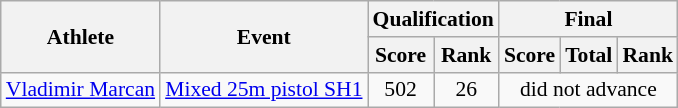<table class=wikitable style="font-size:90%">
<tr>
<th rowspan="2">Athlete</th>
<th rowspan="2">Event</th>
<th colspan="2">Qualification</th>
<th colspan="3">Final</th>
</tr>
<tr>
<th>Score</th>
<th>Rank</th>
<th>Score</th>
<th>Total</th>
<th>Rank</th>
</tr>
<tr>
<td><a href='#'>Vladimir Marcan</a></td>
<td><a href='#'>Mixed 25m pistol SH1</a></td>
<td align=center>502</td>
<td align=center>26</td>
<td align=center colspan="3">did not advance</td>
</tr>
</table>
